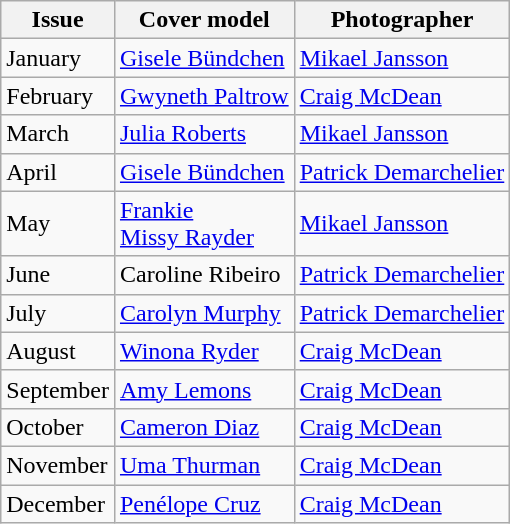<table class="sortable wikitable">
<tr>
<th>Issue</th>
<th>Cover model</th>
<th>Photographer</th>
</tr>
<tr>
<td>January</td>
<td><a href='#'>Gisele Bündchen</a></td>
<td><a href='#'>Mikael Jansson</a></td>
</tr>
<tr>
<td>February</td>
<td><a href='#'>Gwyneth Paltrow</a></td>
<td><a href='#'>Craig McDean</a></td>
</tr>
<tr>
<td>March</td>
<td><a href='#'>Julia Roberts</a></td>
<td><a href='#'>Mikael Jansson</a></td>
</tr>
<tr>
<td>April</td>
<td><a href='#'>Gisele Bündchen</a></td>
<td><a href='#'>Patrick Demarchelier</a></td>
</tr>
<tr>
<td>May</td>
<td><a href='#'>Frankie</a><br><a href='#'>Missy Rayder</a></td>
<td><a href='#'>Mikael Jansson</a></td>
</tr>
<tr>
<td>June</td>
<td>Caroline Ribeiro</td>
<td><a href='#'>Patrick Demarchelier</a></td>
</tr>
<tr>
<td>July</td>
<td><a href='#'>Carolyn Murphy</a></td>
<td><a href='#'>Patrick Demarchelier</a></td>
</tr>
<tr>
<td>August</td>
<td><a href='#'>Winona Ryder</a></td>
<td><a href='#'>Craig McDean</a></td>
</tr>
<tr>
<td>September</td>
<td><a href='#'>Amy Lemons</a></td>
<td><a href='#'>Craig McDean</a></td>
</tr>
<tr>
<td>October</td>
<td><a href='#'>Cameron Diaz</a></td>
<td><a href='#'>Craig McDean</a></td>
</tr>
<tr>
<td>November</td>
<td><a href='#'>Uma Thurman</a></td>
<td><a href='#'>Craig McDean</a></td>
</tr>
<tr>
<td>December</td>
<td><a href='#'>Penélope Cruz</a></td>
<td><a href='#'>Craig McDean</a></td>
</tr>
</table>
